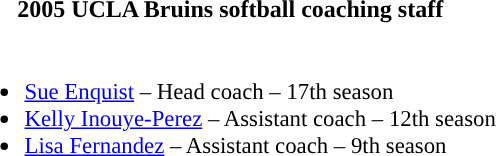<table class="toccolours">
<tr>
<th colspan=9>2005 UCLA Bruins softball coaching staff</th>
</tr>
<tr>
<td style="text-align: left; font-size: 95%;" valign="top"><br><ul><li><a href='#'>Sue Enquist</a> – Head coach – 17th season</li><li><a href='#'>Kelly Inouye-Perez</a> – Assistant coach – 12th season</li><li><a href='#'>Lisa Fernandez</a> – Assistant coach – 9th season</li></ul></td>
</tr>
</table>
